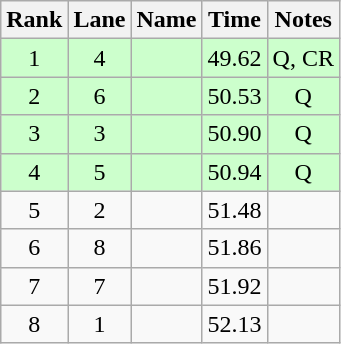<table class="wikitable sortable" style="text-align:center">
<tr>
<th>Rank</th>
<th>Lane</th>
<th>Name</th>
<th>Time</th>
<th>Notes</th>
</tr>
<tr bgcolor=ccffcc>
<td>1</td>
<td>4</td>
<td align=left></td>
<td>49.62</td>
<td>Q, CR</td>
</tr>
<tr bgcolor=ccffcc>
<td>2</td>
<td>6</td>
<td align=left></td>
<td>50.53</td>
<td>Q</td>
</tr>
<tr bgcolor=ccffcc>
<td>3</td>
<td>3</td>
<td align=left></td>
<td>50.90</td>
<td>Q</td>
</tr>
<tr bgcolor=ccffcc>
<td>4</td>
<td>5</td>
<td align=left></td>
<td>50.94</td>
<td>Q</td>
</tr>
<tr>
<td>5</td>
<td>2</td>
<td align=left></td>
<td>51.48</td>
<td></td>
</tr>
<tr>
<td>6</td>
<td>8</td>
<td align=left></td>
<td>51.86</td>
<td></td>
</tr>
<tr>
<td>7</td>
<td>7</td>
<td align=left></td>
<td>51.92</td>
<td></td>
</tr>
<tr>
<td>8</td>
<td>1</td>
<td align=left></td>
<td>52.13</td>
<td></td>
</tr>
</table>
